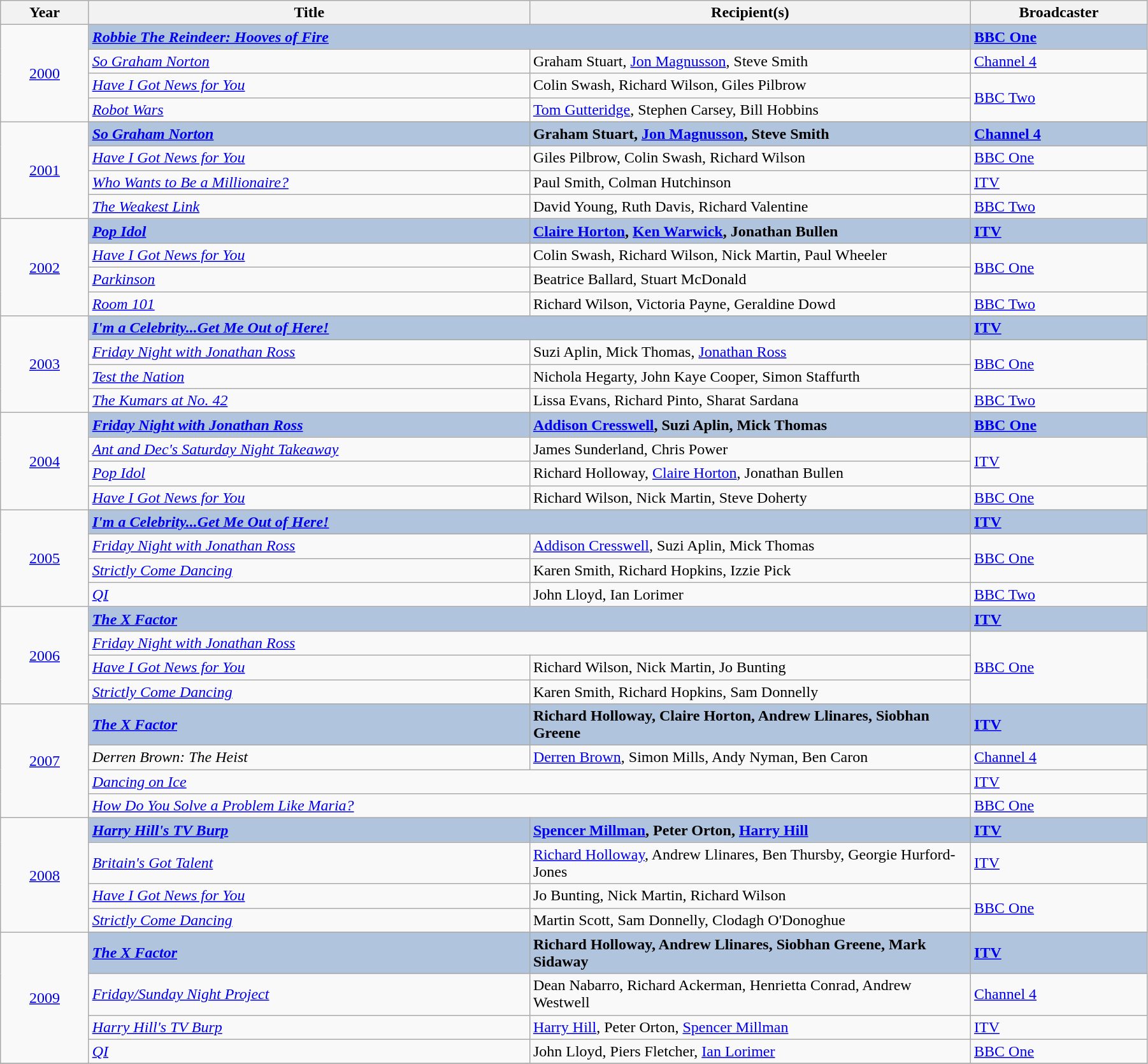<table class="wikitable" width="95%">
<tr>
<th width=5%>Year</th>
<th width=25%>Title</th>
<th width=25%><strong>Recipient(s)</strong></th>
<th width=10%><strong>Broadcaster</strong></th>
</tr>
<tr>
<td rowspan="4" style="text-align:center;"><a href='#'>2000</a></td>
<td colspan="2" style="background:#B0C4DE;"><strong><em><a href='#'>Robbie The Reindeer: Hooves of Fire</a></em></strong></td>
<td style="background:#B0C4DE;"><strong><a href='#'>BBC One</a></strong></td>
</tr>
<tr>
<td><em><a href='#'>So Graham Norton</a></em></td>
<td>Graham Stuart, <a href='#'>Jon Magnusson</a>, Steve Smith</td>
<td><a href='#'>Channel 4</a></td>
</tr>
<tr>
<td><em><a href='#'>Have I Got News for You</a></em></td>
<td>Colin Swash, Richard Wilson, Giles Pilbrow</td>
<td rowspan="2"><a href='#'>BBC Two</a></td>
</tr>
<tr>
<td><em><a href='#'>Robot Wars</a></em></td>
<td><a href='#'>Tom Gutteridge</a>, Stephen Carsey, Bill Hobbins</td>
</tr>
<tr>
<td rowspan="4" style="text-align:center;"><a href='#'>2001</a></td>
<td style="background:#B0C4DE;"><strong><em><a href='#'>So Graham Norton</a></em></strong></td>
<td style="background:#B0C4DE;"><strong>Graham Stuart, <a href='#'>Jon Magnusson</a>, Steve Smith</strong></td>
<td style="background:#B0C4DE;"><strong><a href='#'>Channel 4</a></strong></td>
</tr>
<tr>
<td><em><a href='#'>Have I Got News for You</a></em></td>
<td>Giles Pilbrow, Colin Swash, Richard Wilson</td>
<td><a href='#'>BBC One</a></td>
</tr>
<tr>
<td><em><a href='#'>Who Wants to Be a Millionaire?</a></em></td>
<td>Paul Smith, Colman Hutchinson</td>
<td><a href='#'>ITV</a></td>
</tr>
<tr>
<td><em><a href='#'>The Weakest Link</a></em></td>
<td>David Young, Ruth Davis, Richard Valentine</td>
<td><a href='#'>BBC Two</a></td>
</tr>
<tr>
<td rowspan="4" style="text-align:center;"><a href='#'>2002</a></td>
<td style="background:#B0C4DE;"><strong><em><a href='#'>Pop Idol</a></em></strong></td>
<td style="background:#B0C4DE;"><strong><a href='#'>Claire Horton</a>, <a href='#'>Ken Warwick</a>, Jonathan Bullen</strong></td>
<td style="background:#B0C4DE;"><strong><a href='#'>ITV</a></strong></td>
</tr>
<tr>
<td><em><a href='#'>Have I Got News for You</a></em></td>
<td>Colin Swash, Richard Wilson, Nick Martin, Paul Wheeler</td>
<td rowspan="2"><a href='#'>BBC One</a></td>
</tr>
<tr>
<td><em><a href='#'>Parkinson</a></em></td>
<td>Beatrice Ballard, Stuart McDonald</td>
</tr>
<tr>
<td><em><a href='#'>Room 101</a></em></td>
<td>Richard Wilson, Victoria Payne, Geraldine Dowd</td>
<td><a href='#'>BBC Two</a></td>
</tr>
<tr>
<td rowspan="4" style="text-align:center;"><a href='#'>2003</a></td>
<td colspan="2" style="background:#B0C4DE;"><strong><em><a href='#'>I'm a Celebrity...Get Me Out of Here!</a></em></strong></td>
<td style="background:#B0C4DE;"><strong><a href='#'>ITV</a></strong></td>
</tr>
<tr>
<td><em><a href='#'>Friday Night with Jonathan Ross</a></em></td>
<td>Suzi Aplin, Mick Thomas, <a href='#'>Jonathan Ross</a></td>
<td rowspan="2"><a href='#'>BBC One</a></td>
</tr>
<tr>
<td><em><a href='#'>Test the Nation</a></em></td>
<td>Nichola Hegarty, John Kaye Cooper, Simon Staffurth</td>
</tr>
<tr>
<td><em><a href='#'>The Kumars at No. 42</a></em></td>
<td>Lissa Evans, Richard Pinto, Sharat Sardana</td>
<td><a href='#'>BBC Two</a></td>
</tr>
<tr>
<td rowspan="4" style="text-align:center;"><a href='#'>2004</a></td>
<td style="background:#B0C4DE;"><strong><em><a href='#'>Friday Night with Jonathan Ross</a></em></strong></td>
<td style="background:#B0C4DE;"><strong><a href='#'>Addison Cresswell</a>, Suzi Aplin, Mick Thomas</strong></td>
<td style="background:#B0C4DE;"><strong><a href='#'>BBC One</a></strong></td>
</tr>
<tr>
<td><em><a href='#'>Ant and Dec's Saturday Night Takeaway</a></em></td>
<td>James Sunderland, Chris Power</td>
<td rowspan="2"><a href='#'>ITV</a></td>
</tr>
<tr>
<td><em><a href='#'>Pop Idol</a></em></td>
<td>Richard Holloway, <a href='#'>Claire Horton</a>, Jonathan Bullen</td>
</tr>
<tr>
<td><em><a href='#'>Have I Got News for You</a></em></td>
<td>Richard Wilson, Nick Martin, Steve Doherty</td>
<td><a href='#'>BBC One</a></td>
</tr>
<tr>
<td rowspan="4" style="text-align:center;"><a href='#'>2005</a></td>
<td colspan="2" style="background:#B0C4DE;"><strong><em><a href='#'>I'm a Celebrity...Get Me Out of Here!</a></em></strong></td>
<td style="background:#B0C4DE;"><strong><a href='#'>ITV</a></strong></td>
</tr>
<tr>
<td><em><a href='#'>Friday Night with Jonathan Ross</a></em></td>
<td><a href='#'>Addison Cresswell</a>, Suzi Aplin, Mick Thomas</td>
<td rowspan="2"><a href='#'>BBC One</a></td>
</tr>
<tr>
<td><em><a href='#'>Strictly Come Dancing</a></em></td>
<td>Karen Smith, Richard Hopkins, Izzie Pick</td>
</tr>
<tr>
<td><em><a href='#'>QI</a></em></td>
<td>John Lloyd, Ian Lorimer</td>
<td><a href='#'>BBC Two</a></td>
</tr>
<tr>
<td rowspan="4" style="text-align:center;"><a href='#'>2006</a></td>
<td colspan="2" style="background:#B0C4DE;"><strong><em><a href='#'>The X Factor</a></em></strong></td>
<td style="background:#B0C4DE;"><strong><a href='#'>ITV</a></strong></td>
</tr>
<tr>
<td colspan="2"><em><a href='#'>Friday Night with Jonathan Ross</a></em></td>
<td rowspan="3"><a href='#'>BBC One</a></td>
</tr>
<tr>
<td><em><a href='#'>Have I Got News for You</a></em></td>
<td>Richard Wilson, Nick Martin, Jo Bunting</td>
</tr>
<tr>
<td><em><a href='#'>Strictly Come Dancing</a></em></td>
<td>Karen Smith, Richard Hopkins, Sam Donnelly</td>
</tr>
<tr>
<td rowspan="4" style="text-align:center;"><a href='#'>2007</a></td>
<td style="background:#B0C4DE;"><strong><em><a href='#'>The X Factor</a></em></strong></td>
<td style="background:#B0C4DE;"><strong>Richard Holloway, Claire Horton, Andrew Llinares, Siobhan Greene</strong></td>
<td style="background:#B0C4DE;"><strong><a href='#'>ITV</a></strong></td>
</tr>
<tr>
<td><em>Derren Brown: The Heist</em></td>
<td><a href='#'>Derren Brown</a>, Simon Mills, Andy Nyman, Ben Caron</td>
<td><a href='#'>Channel 4</a></td>
</tr>
<tr>
<td colspan="2"><em><a href='#'>Dancing on Ice</a></em></td>
<td><a href='#'>ITV</a></td>
</tr>
<tr>
<td colspan="2"><em><a href='#'>How Do You Solve a Problem Like Maria?</a></em></td>
<td><a href='#'>BBC One</a></td>
</tr>
<tr>
<td rowspan="4" style="text-align:center;"><a href='#'>2008</a></td>
<td style="background:#B0C4DE;"><strong><em><a href='#'>Harry Hill's TV Burp</a></em></strong></td>
<td style="background:#B0C4DE;"><strong><a href='#'>Spencer Millman</a>, Peter Orton, <a href='#'>Harry Hill</a></strong></td>
<td style="background:#B0C4DE;"><strong><a href='#'>ITV</a></strong></td>
</tr>
<tr>
<td><em><a href='#'>Britain's Got Talent</a></em></td>
<td><a href='#'>Richard Holloway</a>, Andrew Llinares, Ben Thursby, Georgie Hurford-Jones</td>
<td><a href='#'>ITV</a></td>
</tr>
<tr>
<td><em><a href='#'>Have I Got News for You</a></em></td>
<td>Jo Bunting, Nick Martin, Richard Wilson</td>
<td rowspan="2"><a href='#'>BBC One</a></td>
</tr>
<tr>
<td><em><a href='#'>Strictly Come Dancing</a></em></td>
<td>Martin Scott, Sam Donnelly, Clodagh O'Donoghue</td>
</tr>
<tr>
<td rowspan="4" style="text-align:center;"><a href='#'>2009</a></td>
<td style="background:#B0C4DE;"><strong><em><a href='#'>The X Factor</a></em></strong></td>
<td style="background:#B0C4DE;"><strong>Richard Holloway, Andrew Llinares, Siobhan Greene, Mark Sidaway</strong></td>
<td style="background:#B0C4DE;"><strong><a href='#'>ITV</a></strong></td>
</tr>
<tr>
<td><em><a href='#'>Friday/Sunday Night Project</a></em></td>
<td>Dean Nabarro, Richard Ackerman, Henrietta Conrad, Andrew Westwell</td>
<td><a href='#'>Channel 4</a></td>
</tr>
<tr>
<td><em><a href='#'>Harry Hill's TV Burp</a></em></td>
<td><a href='#'>Harry Hill</a>, Peter Orton, <a href='#'>Spencer Millman</a></td>
<td><a href='#'>ITV</a></td>
</tr>
<tr>
<td><em><a href='#'>QI</a></em></td>
<td>John Lloyd, Piers Fletcher, <a href='#'>Ian Lorimer</a></td>
<td><a href='#'>BBC One</a></td>
</tr>
<tr>
</tr>
</table>
